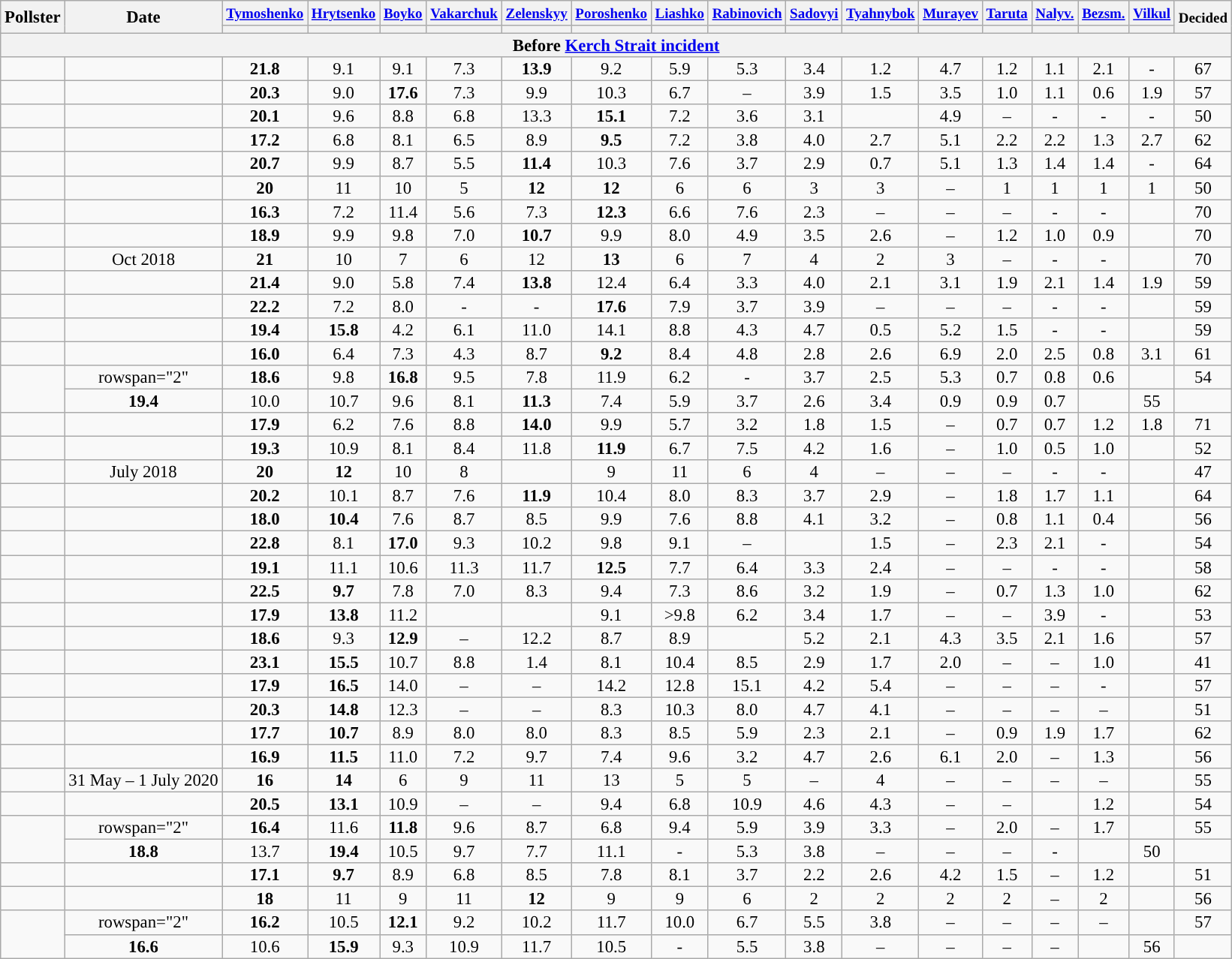<table class="wikitable" style="text-align:center;font-size:95%;line-height:14px;">
<tr>
<th rowspan="2">Pollster</th>
<th rowspan="2">Date</th>
<th><small><a href='#'>Tymoshenko</a></small><br></th>
<th><small><a href='#'>Hrytsenko</a></small><br></th>
<th> <small><a href='#'>Boyko</a></small><br></th>
<th><small><a href='#'>Vakarchuk</a></small><br></th>
<th><small><a href='#'>Zelenskyy</a></small><br></th>
<th> <small><a href='#'>Poroshenko</a></small><br></th>
<th><small><a href='#'>Liashko</a></small><br></th>
<th><small><a href='#'>Rabinovich</a></small><br></th>
<th><small><a href='#'>Sadovyi</a></small><br></th>
<th><small><a href='#'>Tyahnybok</a></small><br></th>
<th><small><a href='#'>Murayev</a></small><br></th>
<th><small><a href='#'>Taruta</a></small><br></th>
<th><small><a href='#'>Nalyv.</a></small><br></th>
<th><small><a href='#'>Bezsm.</a></small><br></th>
<th><small><a href='#'>Vilkul</a></small><br></th>
<th rowspan="2"><small>Decided</small></th>
</tr>
<tr>
<th style="background:"></th>
<th style="background:"></th>
<th style="background:"></th>
<th style="background:"></th>
<th style="background:"></th>
<th style="background:"></th>
<th style="background:"></th>
<th style="background:"></th>
<th style="background:"></th>
<th style="background:"></th>
<th style="background:"></th>
<th style="background:"></th>
<th style="background:"></th>
<th style="background:"></th>
<th style="background:"></th>
</tr>
<tr>
<th style="text-align: center;" colspan="18"><strong>Before <a href='#'>Kerch Strait incident</a></strong></th>
</tr>
<tr>
<td> </td>
<td></td>
<td style="background-color:#"><strong>21.8</strong></td>
<td>9.1</td>
<td>9.1</td>
<td>7.3</td>
<td style="background-color:#"><strong>13.9</strong></td>
<td>9.2</td>
<td>5.9</td>
<td>5.3</td>
<td>3.4</td>
<td>1.2</td>
<td>4.7</td>
<td>1.2</td>
<td>1.1</td>
<td>2.1</td>
<td>-</td>
<td>67</td>
</tr>
<tr>
<td></td>
<td></td>
<td style="background-color:#"><strong>20.3</strong></td>
<td>9.0</td>
<td style="background-color:#"><strong>17.6</strong></td>
<td>7.3</td>
<td>9.9</td>
<td>10.3</td>
<td>6.7</td>
<td>–</td>
<td>3.9</td>
<td>1.5</td>
<td>3.5</td>
<td>1.0</td>
<td>1.1</td>
<td>0.6</td>
<td>1.9</td>
<td>57</td>
</tr>
<tr>
<td></td>
<td></td>
<td style="background-color:#"><strong>20.1</strong></td>
<td>9.6</td>
<td>8.8</td>
<td>6.8</td>
<td>13.3</td>
<td style="background-color:#"><strong>15.1</strong></td>
<td>7.2</td>
<td>3.6</td>
<td>3.1</td>
<td></td>
<td>4.9</td>
<td>–</td>
<td>-</td>
<td>-</td>
<td>-</td>
<td>50</td>
</tr>
<tr>
<td></td>
<td></td>
<td style="background-color:#"><strong>17.2</strong></td>
<td>6.8</td>
<td>8.1</td>
<td>6.5</td>
<td>8.9</td>
<td style="background-color:#"><strong>9.5</strong></td>
<td>7.2</td>
<td>3.8</td>
<td>4.0</td>
<td>2.7</td>
<td>5.1</td>
<td>2.2</td>
<td>2.2</td>
<td>1.3</td>
<td>2.7</td>
<td>62</td>
</tr>
<tr>
<td></td>
<td></td>
<td style="background-color:#"><strong>20.7</strong></td>
<td>9.9</td>
<td>8.7</td>
<td>5.5</td>
<td style="background-color:#"><strong>11.4</strong></td>
<td>10.3</td>
<td>7.6</td>
<td>3.7</td>
<td>2.9</td>
<td>0.7</td>
<td>5.1</td>
<td>1.3</td>
<td>1.4</td>
<td>1.4</td>
<td>-</td>
<td>64</td>
</tr>
<tr>
<td></td>
<td></td>
<td style="background-color:#"><strong>20</strong></td>
<td>11</td>
<td>10</td>
<td>5</td>
<td style="background-color:#"><strong>12</strong></td>
<td style="background-color:#"><strong>12</strong></td>
<td>6</td>
<td>6</td>
<td>3</td>
<td>3</td>
<td>–</td>
<td>1</td>
<td>1</td>
<td>1</td>
<td>1</td>
<td>50</td>
</tr>
<tr>
<td></td>
<td></td>
<td style="background-color:#"><strong>16.3</strong></td>
<td>7.2</td>
<td>11.4</td>
<td>5.6</td>
<td>7.3</td>
<td style="background-color:#"><strong>12.3</strong></td>
<td>6.6</td>
<td>7.6</td>
<td>2.3</td>
<td>–</td>
<td>–</td>
<td>–</td>
<td>-</td>
<td>-</td>
<td></td>
<td>70</td>
</tr>
<tr>
<td></td>
<td></td>
<td style="background-color:#"><strong>18.9</strong></td>
<td>9.9</td>
<td>9.8</td>
<td>7.0</td>
<td style="background-color:#"><strong>10.7</strong></td>
<td>9.9</td>
<td>8.0</td>
<td>4.9</td>
<td>3.5</td>
<td>2.6</td>
<td>–</td>
<td>1.2</td>
<td>1.0</td>
<td>0.9</td>
<td></td>
<td>70</td>
</tr>
<tr>
<td> </td>
<td data-sort-value="2018-10-15">Oct 2018</td>
<td style="background-color:#"><strong>21</strong></td>
<td>10</td>
<td>7</td>
<td>6</td>
<td>12</td>
<td style="background-color:#"><strong>13</strong></td>
<td>6</td>
<td>7</td>
<td>4</td>
<td>2</td>
<td>3</td>
<td>–</td>
<td>-</td>
<td>-</td>
<td></td>
<td>70</td>
</tr>
<tr>
<td> </td>
<td></td>
<td style="background-color:#"><strong>21.4</strong></td>
<td>9.0</td>
<td>5.8</td>
<td>7.4</td>
<td style="background-color:#"><strong>13.8</strong></td>
<td>12.4</td>
<td>6.4</td>
<td>3.3</td>
<td>4.0</td>
<td>2.1</td>
<td>3.1</td>
<td>1.9</td>
<td>2.1</td>
<td>1.4</td>
<td>1.9</td>
<td>59</td>
</tr>
<tr>
<td></td>
<td></td>
<td style="background-color:#"><strong>22.2</strong></td>
<td>7.2</td>
<td>8.0</td>
<td>-</td>
<td>-</td>
<td style="background-color:#"><strong>17.6</strong></td>
<td>7.9</td>
<td>3.7</td>
<td>3.9</td>
<td>–</td>
<td>–</td>
<td>–</td>
<td>-</td>
<td>-</td>
<td></td>
<td>59</td>
</tr>
<tr>
<td> </td>
<td></td>
<td style="background-color:#"><strong>19.4</strong></td>
<td style="background-color:#"><strong>15.8</strong></td>
<td>4.2</td>
<td>6.1</td>
<td>11.0</td>
<td>14.1</td>
<td>8.8</td>
<td>4.3</td>
<td>4.7</td>
<td>0.5</td>
<td>5.2</td>
<td>1.5</td>
<td>-</td>
<td>-</td>
<td></td>
<td>59</td>
</tr>
<tr>
<td></td>
<td></td>
<td style="background-color:#"><strong>16.0</strong></td>
<td>6.4</td>
<td>7.3</td>
<td>4.3</td>
<td>8.7</td>
<td style="background-color:#"><strong>9.2</strong></td>
<td>8.4</td>
<td>4.8</td>
<td>2.8</td>
<td>2.6</td>
<td>6.9</td>
<td>2.0</td>
<td>2.5</td>
<td>0.8</td>
<td>3.1</td>
<td>61</td>
</tr>
<tr>
<td rowspan="2"> </td>
<td>rowspan="2" </td>
<td style="background-color:#"><strong>18.6</strong></td>
<td>9.8</td>
<td style="background-color:#"><strong>16.8</strong></td>
<td>9.5</td>
<td>7.8</td>
<td>11.9</td>
<td>6.2</td>
<td>-</td>
<td>3.7</td>
<td>2.5</td>
<td>5.3</td>
<td>0.7</td>
<td>0.8</td>
<td>0.6</td>
<td></td>
<td>54</td>
</tr>
<tr>
<td style="background-color:#"><strong>19.4</strong></td>
<td>10.0</td>
<td>10.7</td>
<td>9.6</td>
<td>8.1</td>
<td style="background-color:#"><strong>11.3</strong></td>
<td>7.4</td>
<td>5.9</td>
<td>3.7</td>
<td>2.6</td>
<td>3.4</td>
<td>0.9</td>
<td>0.9</td>
<td>0.7</td>
<td></td>
<td>55</td>
</tr>
<tr>
<td> </td>
<td></td>
<td style="background-color:#"><strong>17.9</strong></td>
<td>6.2</td>
<td>7.6</td>
<td>8.8</td>
<td style="background-color:#"><strong>14.0</strong></td>
<td>9.9</td>
<td>5.7</td>
<td>3.2</td>
<td>1.8</td>
<td>1.5</td>
<td>–</td>
<td>0.7</td>
<td>0.7</td>
<td>1.2</td>
<td>1.8</td>
<td>71</td>
</tr>
<tr>
<td></td>
<td></td>
<td style="background-color:#"><strong>19.3</strong></td>
<td>10.9</td>
<td>8.1</td>
<td>8.4</td>
<td>11.8</td>
<td style="background-color:#"><strong>11.9</strong></td>
<td>6.7</td>
<td>7.5</td>
<td>4.2</td>
<td>1.6</td>
<td>–</td>
<td>1.0</td>
<td>0.5</td>
<td>1.0</td>
<td></td>
<td>52</td>
</tr>
<tr>
<td></td>
<td data-sort-value="2018-07-15">July 2018</td>
<td style="background-color:#"><strong>20</strong></td>
<td style="background-color:#"><strong>12</strong></td>
<td>10</td>
<td>8</td>
<td></td>
<td>9</td>
<td>11</td>
<td>6</td>
<td>4</td>
<td>–</td>
<td>–</td>
<td>–</td>
<td>-</td>
<td>-</td>
<td></td>
<td>47</td>
</tr>
<tr>
<td></td>
<td></td>
<td style="background-color:#"><strong>20.2</strong></td>
<td>10.1</td>
<td>8.7</td>
<td>7.6</td>
<td style="background-color:#"><strong>11.9</strong></td>
<td>10.4</td>
<td>8.0</td>
<td>8.3</td>
<td>3.7</td>
<td>2.9</td>
<td>–</td>
<td>1.8</td>
<td>1.7</td>
<td>1.1</td>
<td></td>
<td>64</td>
</tr>
<tr>
<td></td>
<td></td>
<td style="background-color:#"><strong>18.0</strong></td>
<td style="background-color:#"><strong>10.4</strong></td>
<td>7.6</td>
<td>8.7</td>
<td>8.5</td>
<td>9.9</td>
<td>7.6</td>
<td>8.8</td>
<td>4.1</td>
<td>3.2</td>
<td>–</td>
<td>0.8</td>
<td>1.1</td>
<td>0.4</td>
<td></td>
<td>56</td>
</tr>
<tr>
<td></td>
<td></td>
<td style="background-color:#"><strong>22.8</strong></td>
<td>8.1</td>
<td style="background-color:#"><strong>17.0</strong></td>
<td>9.3</td>
<td>10.2</td>
<td>9.8</td>
<td>9.1</td>
<td>–</td>
<td></td>
<td>1.5</td>
<td>–</td>
<td>2.3</td>
<td>2.1</td>
<td>-</td>
<td></td>
<td>54</td>
</tr>
<tr>
<td></td>
<td></td>
<td style="background-color:#"><strong>19.1</strong></td>
<td>11.1</td>
<td>10.6</td>
<td>11.3</td>
<td>11.7</td>
<td style="background-color:#"><strong>12.5</strong></td>
<td>7.7</td>
<td>6.4</td>
<td>3.3</td>
<td>2.4</td>
<td>–</td>
<td>–</td>
<td>-</td>
<td>-</td>
<td></td>
<td>58</td>
</tr>
<tr>
<td></td>
<td></td>
<td style="background-color:#"><strong>22.5</strong></td>
<td style="background-color:#"><strong>9.7</strong></td>
<td>7.8</td>
<td>7.0</td>
<td>8.3</td>
<td>9.4</td>
<td>7.3</td>
<td>8.6</td>
<td>3.2</td>
<td>1.9</td>
<td>–</td>
<td>0.7</td>
<td>1.3</td>
<td>1.0</td>
<td></td>
<td>62</td>
</tr>
<tr>
<td> </td>
<td></td>
<td style="background-color:#"><strong>17.9</strong></td>
<td style="background-color:#"><strong>13.8</strong></td>
<td>11.2</td>
<td></td>
<td></td>
<td>9.1</td>
<td >>9.8</td>
<td>6.2</td>
<td>3.4</td>
<td>1.7</td>
<td>–</td>
<td>–</td>
<td>3.9</td>
<td>-</td>
<td></td>
<td>53</td>
</tr>
<tr>
<td></td>
<td></td>
<td style="background-color:#"><strong>18.6</strong></td>
<td>9.3</td>
<td style="background-color:#"><strong>12.9</strong></td>
<td>–</td>
<td>12.2</td>
<td>8.7</td>
<td>8.9</td>
<td></td>
<td>5.2</td>
<td>2.1</td>
<td>4.3</td>
<td>3.5</td>
<td>2.1</td>
<td>1.6</td>
<td></td>
<td>57</td>
</tr>
<tr>
<td></td>
<td></td>
<td style="background-color:#"><strong>23.1</strong></td>
<td style="background-color:#"><strong>15.5</strong></td>
<td>10.7</td>
<td>8.8</td>
<td>1.4</td>
<td>8.1</td>
<td>10.4</td>
<td>8.5</td>
<td>2.9</td>
<td>1.7</td>
<td>2.0</td>
<td>–</td>
<td>–</td>
<td>1.0</td>
<td></td>
<td>41</td>
</tr>
<tr>
<td> </td>
<td></td>
<td style="background-color:#"><strong>17.9</strong></td>
<td style="background-color:#"><strong>16.5</strong></td>
<td>14.0</td>
<td>–</td>
<td>–</td>
<td>14.2</td>
<td>12.8</td>
<td>15.1</td>
<td>4.2</td>
<td>5.4</td>
<td>–</td>
<td>–</td>
<td>–</td>
<td>-</td>
<td></td>
<td>57</td>
</tr>
<tr>
<td></td>
<td></td>
<td style="background-color:#"><strong>20.3</strong></td>
<td style="background-color:#"><strong>14.8</strong></td>
<td>12.3</td>
<td>–</td>
<td>–</td>
<td>8.3</td>
<td>10.3</td>
<td>8.0</td>
<td>4.7</td>
<td>4.1</td>
<td>–</td>
<td>–</td>
<td>–</td>
<td>–</td>
<td></td>
<td>51</td>
</tr>
<tr>
<td></td>
<td></td>
<td style="background-color:#"><strong>17.7</strong></td>
<td style="background-color:#"><strong>10.7</strong></td>
<td>8.9</td>
<td>8.0</td>
<td>8.0</td>
<td>8.3</td>
<td>8.5</td>
<td>5.9</td>
<td>2.3</td>
<td>2.1</td>
<td>–</td>
<td>0.9</td>
<td>1.9</td>
<td>1.7</td>
<td></td>
<td>62</td>
</tr>
<tr>
<td></td>
<td></td>
<td style="background-color:#"><strong>16.9</strong></td>
<td style="background-color:#"><strong>11.5</strong></td>
<td>11.0</td>
<td>7.2</td>
<td>9.7</td>
<td>7.4</td>
<td>9.6</td>
<td>3.2</td>
<td>4.7</td>
<td>2.6</td>
<td>6.1</td>
<td>2.0</td>
<td>–</td>
<td>1.3</td>
<td></td>
<td>56</td>
</tr>
<tr>
<td></td>
<td data-sort-value="2018-07-01">31 May – 1 July 2020</td>
<td style="background-color:#"><strong>16</strong></td>
<td style="background-color:#"><strong>14</strong></td>
<td>6</td>
<td>9</td>
<td>11</td>
<td>13</td>
<td>5</td>
<td>5</td>
<td>–</td>
<td>4</td>
<td>–</td>
<td>–</td>
<td>–</td>
<td>–</td>
<td></td>
<td>55</td>
</tr>
<tr>
<td></td>
<td></td>
<td style="background-color:#"><strong>20.5</strong></td>
<td style="background-color:#"><strong>13.1</strong></td>
<td>10.9</td>
<td>–</td>
<td>–</td>
<td>9.4</td>
<td>6.8</td>
<td>10.9</td>
<td>4.6</td>
<td>4.3</td>
<td>–</td>
<td>–</td>
<td></td>
<td>1.2</td>
<td></td>
<td>54</td>
</tr>
<tr>
<td rowspan="2"></td>
<td>rowspan="2" </td>
<td style="background-color:#"><strong>16.4</strong></td>
<td>11.6</td>
<td style="background-color:#"><strong>11.8</strong></td>
<td>9.6</td>
<td>8.7</td>
<td>6.8</td>
<td>9.4</td>
<td>5.9</td>
<td>3.9</td>
<td>3.3</td>
<td>–</td>
<td>2.0</td>
<td>–</td>
<td>1.7</td>
<td></td>
<td>55</td>
</tr>
<tr>
<td style="background-color:#"><strong>18.8</strong></td>
<td>13.7</td>
<td style="background-color:#"><strong>19.4</strong></td>
<td>10.5</td>
<td>9.7</td>
<td>7.7</td>
<td>11.1</td>
<td>-</td>
<td>5.3</td>
<td>3.8</td>
<td>–</td>
<td>–</td>
<td>–</td>
<td>-</td>
<td></td>
<td>50</td>
</tr>
<tr>
<td></td>
<td></td>
<td style="background-color:#"><strong>17.1</strong></td>
<td style="background-color:#"><strong>9.7</strong></td>
<td>8.9</td>
<td>6.8</td>
<td>8.5</td>
<td>7.8</td>
<td>8.1</td>
<td>3.7</td>
<td>2.2</td>
<td>2.6</td>
<td>4.2</td>
<td>1.5</td>
<td>–</td>
<td>1.2</td>
<td></td>
<td>51</td>
</tr>
<tr>
<td></td>
<td></td>
<td style="background-color:#"><strong>18</strong></td>
<td>11</td>
<td>9</td>
<td>11</td>
<td style="background-color:#"><strong>12</strong></td>
<td>9</td>
<td>9</td>
<td>6</td>
<td>2</td>
<td>2</td>
<td>2</td>
<td>2</td>
<td>–</td>
<td>2</td>
<td></td>
<td>56</td>
</tr>
<tr>
<td rowspan="2"> </td>
<td>rowspan="2" </td>
<td style="background-color:#"><strong>16.2</strong></td>
<td>10.5</td>
<td style="background-color:#"><strong>12.1</strong></td>
<td>9.2</td>
<td>10.2</td>
<td>11.7</td>
<td>10.0</td>
<td>6.7</td>
<td>5.5</td>
<td>3.8</td>
<td>–</td>
<td>–</td>
<td>–</td>
<td>–</td>
<td></td>
<td>57</td>
</tr>
<tr>
<td style="background-color:#"><strong>16.6</strong></td>
<td>10.6</td>
<td style="background-color:#"><strong>15.9</strong></td>
<td>9.3</td>
<td>10.9</td>
<td>11.7</td>
<td>10.5</td>
<td>-</td>
<td>5.5</td>
<td>3.8</td>
<td>–</td>
<td>–</td>
<td>–</td>
<td>–</td>
<td></td>
<td>56</td>
</tr>
</table>
